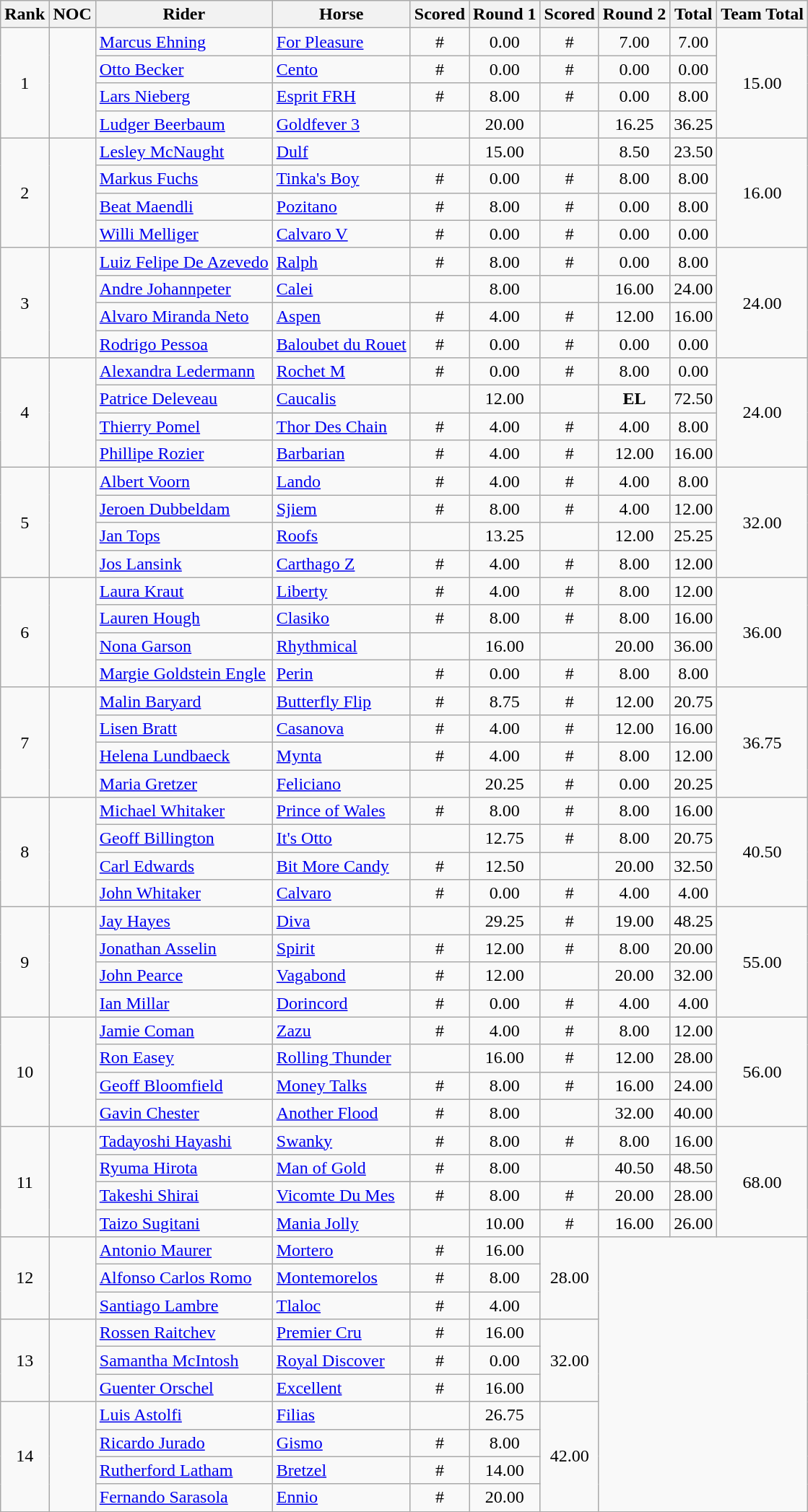<table class="wikitable" style="text-align:center;">
<tr>
<th rowspan=1>Rank</th>
<th rowspan=1>NOC</th>
<th rowspan=1>Rider</th>
<th rowspan=1>Horse</th>
<th rowspan=1>Scored</th>
<th rowspan=1>Round 1</th>
<th rowspan=1>Scored</th>
<th rowspan=1>Round 2</th>
<th rowspan=1>Total</th>
<th rowspan=1>Team Total</th>
</tr>
<tr>
<td rowspan=4 valign=middle>1</td>
<td rowspan=4 align=middle></td>
<td align="left"><a href='#'>Marcus Ehning</a></td>
<td align="left"><a href='#'>For Pleasure</a></td>
<td>#</td>
<td>0.00</td>
<td>#</td>
<td>7.00</td>
<td>7.00</td>
<td rowspan=4>15.00</td>
</tr>
<tr>
<td align="left"><a href='#'>Otto Becker</a></td>
<td align="left"><a href='#'>Cento</a></td>
<td>#</td>
<td>0.00</td>
<td>#</td>
<td>0.00</td>
<td>0.00</td>
</tr>
<tr>
<td align="left"><a href='#'>Lars Nieberg</a></td>
<td align="left"><a href='#'>Esprit FRH</a></td>
<td>#</td>
<td>8.00</td>
<td>#</td>
<td>0.00</td>
<td>8.00</td>
</tr>
<tr>
<td align="left"><a href='#'>Ludger Beerbaum</a></td>
<td align="left"><a href='#'>Goldfever 3</a></td>
<td></td>
<td>20.00</td>
<td></td>
<td>16.25</td>
<td>36.25</td>
</tr>
<tr>
<td rowspan=4 valign=middle>2</td>
<td rowspan=4 align=middle></td>
<td align="left"><a href='#'>Lesley McNaught</a></td>
<td align="left"><a href='#'>Dulf</a></td>
<td></td>
<td>15.00</td>
<td></td>
<td>8.50</td>
<td>23.50</td>
<td rowspan=4>16.00</td>
</tr>
<tr>
<td align="left"><a href='#'>Markus Fuchs</a></td>
<td align="left"><a href='#'>Tinka's Boy</a></td>
<td>#</td>
<td>0.00</td>
<td>#</td>
<td>8.00</td>
<td>8.00</td>
</tr>
<tr>
<td align="left"><a href='#'>Beat Maendli</a></td>
<td align="left"><a href='#'>Pozitano</a></td>
<td>#</td>
<td>8.00</td>
<td>#</td>
<td>0.00</td>
<td>8.00</td>
</tr>
<tr>
<td align="left"><a href='#'>Willi Melliger</a></td>
<td align="left"><a href='#'>Calvaro V</a></td>
<td>#</td>
<td>0.00</td>
<td>#</td>
<td>0.00</td>
<td>0.00</td>
</tr>
<tr>
<td rowspan=4 valign=middle>3</td>
<td rowspan=4 align=middle></td>
<td align="left"><a href='#'>Luiz Felipe De Azevedo</a></td>
<td align="left"><a href='#'>Ralph</a></td>
<td>#</td>
<td>8.00</td>
<td>#</td>
<td>0.00</td>
<td>8.00</td>
<td rowspan=4>24.00</td>
</tr>
<tr>
<td align="left"><a href='#'>Andre Johannpeter</a></td>
<td align="left"><a href='#'>Calei</a></td>
<td></td>
<td>8.00</td>
<td></td>
<td>16.00</td>
<td>24.00</td>
</tr>
<tr>
<td align="left"><a href='#'>Alvaro Miranda Neto</a></td>
<td align="left"><a href='#'>Aspen</a></td>
<td>#</td>
<td>4.00</td>
<td>#</td>
<td>12.00</td>
<td>16.00</td>
</tr>
<tr>
<td align="left"><a href='#'>Rodrigo Pessoa</a></td>
<td align="left"><a href='#'>Baloubet du Rouet</a></td>
<td>#</td>
<td>0.00</td>
<td>#</td>
<td>0.00</td>
<td>0.00</td>
</tr>
<tr>
<td rowspan=4 valign=middle>4</td>
<td rowspan=4 align=middle></td>
<td align="left"><a href='#'>Alexandra Ledermann</a></td>
<td align="left"><a href='#'>Rochet M</a></td>
<td>#</td>
<td>0.00</td>
<td>#</td>
<td>8.00</td>
<td>0.00</td>
<td rowspan=4>24.00</td>
</tr>
<tr>
<td align="left"><a href='#'>Patrice Deleveau</a></td>
<td align="left"><a href='#'>Caucalis</a></td>
<td></td>
<td>12.00</td>
<td></td>
<td><strong>EL</strong></td>
<td>72.50</td>
</tr>
<tr>
<td align="left"><a href='#'>Thierry Pomel</a></td>
<td align="left"><a href='#'>Thor Des Chain</a></td>
<td>#</td>
<td>4.00</td>
<td>#</td>
<td>4.00</td>
<td>8.00</td>
</tr>
<tr>
<td align="left"><a href='#'>Phillipe Rozier</a></td>
<td align="left"><a href='#'>Barbarian</a></td>
<td>#</td>
<td>4.00</td>
<td>#</td>
<td>12.00</td>
<td>16.00</td>
</tr>
<tr>
<td rowspan=4 valign=middle>5</td>
<td rowspan=4 align=middle></td>
<td align="left"><a href='#'>Albert Voorn</a></td>
<td align="left"><a href='#'>Lando</a></td>
<td>#</td>
<td>4.00</td>
<td>#</td>
<td>4.00</td>
<td>8.00</td>
<td rowspan=4>32.00</td>
</tr>
<tr>
<td align="left"><a href='#'>Jeroen Dubbeldam</a></td>
<td align="left"><a href='#'>Sjiem</a></td>
<td>#</td>
<td>8.00</td>
<td>#</td>
<td>4.00</td>
<td>12.00</td>
</tr>
<tr>
<td align="left"><a href='#'>Jan Tops</a></td>
<td align="left"><a href='#'>Roofs</a></td>
<td></td>
<td>13.25</td>
<td></td>
<td>12.00</td>
<td>25.25</td>
</tr>
<tr>
<td align="left"><a href='#'>Jos Lansink</a></td>
<td align="left"><a href='#'>Carthago Z</a></td>
<td>#</td>
<td>4.00</td>
<td>#</td>
<td>8.00</td>
<td>12.00</td>
</tr>
<tr>
<td rowspan=4 valign=middle>6</td>
<td rowspan=4 align=middle></td>
<td align="left"><a href='#'>Laura Kraut</a></td>
<td align="left"><a href='#'>Liberty</a></td>
<td>#</td>
<td>4.00</td>
<td>#</td>
<td>8.00</td>
<td>12.00</td>
<td rowspan=4>36.00</td>
</tr>
<tr>
<td align="left"><a href='#'>Lauren Hough</a></td>
<td align="left"><a href='#'>Clasiko</a></td>
<td>#</td>
<td>8.00</td>
<td>#</td>
<td>8.00</td>
<td>16.00</td>
</tr>
<tr>
<td align="left"><a href='#'>Nona Garson</a></td>
<td align="left"><a href='#'>Rhythmical</a></td>
<td></td>
<td>16.00</td>
<td></td>
<td>20.00</td>
<td>36.00</td>
</tr>
<tr>
<td align="left"><a href='#'>Margie Goldstein Engle</a></td>
<td align="left"><a href='#'>Perin</a></td>
<td>#</td>
<td>0.00</td>
<td>#</td>
<td>8.00</td>
<td>8.00</td>
</tr>
<tr>
<td rowspan=4 valign=middle>7</td>
<td rowspan=4 align=middle></td>
<td align="left"><a href='#'>Malin Baryard</a></td>
<td align="left"><a href='#'>Butterfly Flip</a></td>
<td>#</td>
<td>8.75</td>
<td>#</td>
<td>12.00</td>
<td>20.75</td>
<td rowspan=4>36.75</td>
</tr>
<tr>
<td align="left"><a href='#'>Lisen Bratt</a></td>
<td align="left"><a href='#'>Casanova</a></td>
<td>#</td>
<td>4.00</td>
<td>#</td>
<td>12.00</td>
<td>16.00</td>
</tr>
<tr>
<td align="left"><a href='#'>Helena Lundbaeck</a></td>
<td align="left"><a href='#'>Mynta</a></td>
<td>#</td>
<td>4.00</td>
<td>#</td>
<td>8.00</td>
<td>12.00</td>
</tr>
<tr>
<td align="left"><a href='#'>Maria Gretzer</a></td>
<td align="left"><a href='#'>Feliciano</a></td>
<td></td>
<td>20.25</td>
<td>#</td>
<td>0.00</td>
<td>20.25</td>
</tr>
<tr>
<td rowspan=4 valign=middle>8</td>
<td rowspan=4 align=middle></td>
<td align="left"><a href='#'>Michael Whitaker</a></td>
<td align="left"><a href='#'>Prince of Wales</a></td>
<td>#</td>
<td>8.00</td>
<td>#</td>
<td>8.00</td>
<td>16.00</td>
<td rowspan=4>40.50</td>
</tr>
<tr>
<td align="left"><a href='#'>Geoff Billington</a></td>
<td align="left"><a href='#'>It's Otto</a></td>
<td></td>
<td>12.75</td>
<td>#</td>
<td>8.00</td>
<td>20.75</td>
</tr>
<tr>
<td align="left"><a href='#'>Carl Edwards</a></td>
<td align="left"><a href='#'>Bit More Candy</a></td>
<td>#</td>
<td>12.50</td>
<td></td>
<td>20.00</td>
<td>32.50</td>
</tr>
<tr>
<td align="left"><a href='#'>John Whitaker</a></td>
<td align="left"><a href='#'>Calvaro</a></td>
<td>#</td>
<td>0.00</td>
<td>#</td>
<td>4.00</td>
<td>4.00</td>
</tr>
<tr>
<td rowspan=4 valign=middle>9</td>
<td rowspan=4 align=middle></td>
<td align="left"><a href='#'>Jay Hayes</a></td>
<td align="left"><a href='#'>Diva</a></td>
<td></td>
<td>29.25</td>
<td>#</td>
<td>19.00</td>
<td>48.25</td>
<td rowspan=4>55.00</td>
</tr>
<tr>
<td align="left"><a href='#'>Jonathan Asselin</a></td>
<td align="left"><a href='#'>Spirit</a></td>
<td>#</td>
<td>12.00</td>
<td>#</td>
<td>8.00</td>
<td>20.00</td>
</tr>
<tr>
<td align="left"><a href='#'>John Pearce</a></td>
<td align="left"><a href='#'>Vagabond</a></td>
<td>#</td>
<td>12.00</td>
<td></td>
<td>20.00</td>
<td>32.00</td>
</tr>
<tr>
<td align="left"><a href='#'>Ian Millar</a></td>
<td align="left"><a href='#'>Dorincord</a></td>
<td>#</td>
<td>0.00</td>
<td>#</td>
<td>4.00</td>
<td>4.00</td>
</tr>
<tr>
<td rowspan=4 valign=middle>10</td>
<td rowspan=4 align=middle></td>
<td align="left"><a href='#'>Jamie Coman</a></td>
<td align="left"><a href='#'>Zazu</a></td>
<td>#</td>
<td>4.00</td>
<td>#</td>
<td>8.00</td>
<td>12.00</td>
<td rowspan=4>56.00</td>
</tr>
<tr>
<td align="left"><a href='#'>Ron Easey</a></td>
<td align="left"><a href='#'>Rolling Thunder</a></td>
<td></td>
<td>16.00</td>
<td>#</td>
<td>12.00</td>
<td>28.00</td>
</tr>
<tr>
<td align="left"><a href='#'>Geoff Bloomfield</a></td>
<td align="left"><a href='#'>Money Talks</a></td>
<td>#</td>
<td>8.00</td>
<td>#</td>
<td>16.00</td>
<td>24.00</td>
</tr>
<tr>
<td align="left"><a href='#'>Gavin Chester</a></td>
<td align="left"><a href='#'>Another Flood</a></td>
<td>#</td>
<td>8.00</td>
<td></td>
<td>32.00</td>
<td>40.00</td>
</tr>
<tr>
<td rowspan=4 valign=middle>11</td>
<td rowspan=4 align=middle></td>
<td align="left"><a href='#'>Tadayoshi Hayashi</a></td>
<td align="left"><a href='#'>Swanky</a></td>
<td>#</td>
<td>8.00</td>
<td>#</td>
<td>8.00</td>
<td>16.00</td>
<td rowspan=4>68.00</td>
</tr>
<tr>
<td align="left"><a href='#'>Ryuma Hirota</a></td>
<td align="left"><a href='#'>Man of Gold</a></td>
<td>#</td>
<td>8.00</td>
<td></td>
<td>40.50</td>
<td>48.50</td>
</tr>
<tr>
<td align="left"><a href='#'>Takeshi Shirai</a></td>
<td align="left"><a href='#'>Vicomte Du Mes</a></td>
<td>#</td>
<td>8.00</td>
<td>#</td>
<td>20.00</td>
<td>28.00</td>
</tr>
<tr>
<td align="left"><a href='#'>Taizo Sugitani</a></td>
<td align="left"><a href='#'>Mania Jolly</a></td>
<td></td>
<td>10.00</td>
<td>#</td>
<td>16.00</td>
<td>26.00</td>
</tr>
<tr>
<td rowspan=3 valign=middle>12</td>
<td rowspan=3 align=middle></td>
<td align="left"><a href='#'>Antonio Maurer</a></td>
<td align="left"><a href='#'>Mortero</a></td>
<td>#</td>
<td>16.00</td>
<td rowspan=3>28.00</td>
</tr>
<tr>
<td align="left"><a href='#'>Alfonso Carlos Romo</a></td>
<td align="left"><a href='#'>Montemorelos</a></td>
<td>#</td>
<td>8.00</td>
</tr>
<tr>
<td align="left"><a href='#'>Santiago Lambre</a></td>
<td align="left"><a href='#'>Tlaloc</a></td>
<td>#</td>
<td>4.00</td>
</tr>
<tr>
<td rowspan=3 valign=middle>13</td>
<td rowspan=3 align=middle></td>
<td align="left"><a href='#'>Rossen Raitchev</a></td>
<td align="left"><a href='#'>Premier Cru</a></td>
<td>#</td>
<td>16.00</td>
<td rowspan=3>32.00</td>
</tr>
<tr>
<td align="left"><a href='#'>Samantha McIntosh</a></td>
<td align="left"><a href='#'>Royal Discover</a></td>
<td>#</td>
<td>0.00</td>
</tr>
<tr>
<td align="left"><a href='#'>Guenter Orschel</a></td>
<td align="left"><a href='#'>Excellent</a></td>
<td>#</td>
<td>16.00</td>
</tr>
<tr>
<td rowspan=4 valign=middle>14</td>
<td rowspan=4 align=middle></td>
<td align="left"><a href='#'>Luis Astolfi</a></td>
<td align="left"><a href='#'>Filias</a></td>
<td></td>
<td>26.75</td>
<td rowspan=4>42.00</td>
</tr>
<tr>
<td align="left"><a href='#'>Ricardo Jurado</a></td>
<td align="left"><a href='#'>Gismo</a></td>
<td>#</td>
<td>8.00</td>
</tr>
<tr>
<td align="left"><a href='#'>Rutherford Latham</a></td>
<td align="left"><a href='#'>Bretzel</a></td>
<td>#</td>
<td>14.00</td>
</tr>
<tr>
<td align="left"><a href='#'>Fernando Sarasola</a></td>
<td align="left"><a href='#'>Ennio</a></td>
<td>#</td>
<td>20.00</td>
</tr>
</table>
